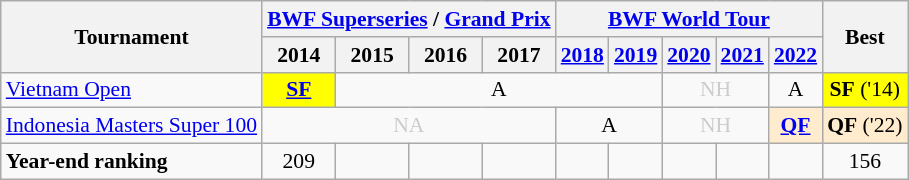<table class="wikitable" style="font-size: 90%; text-align:center">
<tr>
<th rowspan="2">Tournament</th>
<th colspan="4"><strong><a href='#'>BWF Superseries</a> / <a href='#'>Grand Prix</a></strong></th>
<th colspan="5"><strong><a href='#'>BWF World Tour</a></strong></th>
<th rowspan="2">Best</th>
</tr>
<tr>
<th>2014</th>
<th>2015</th>
<th>2016</th>
<th>2017</th>
<th><a href='#'>2018</a></th>
<th><a href='#'>2019</a></th>
<th><a href='#'>2020</a></th>
<th><a href='#'>2021</a></th>
<th><a href='#'>2022</a></th>
</tr>
<tr>
<td align=left><a href='#'>Vietnam Open</a></td>
<td bgcolor=FFFF00><strong><a href='#'>SF</a></strong></td>
<td colspan="5">A</td>
<td colspan="2" style=color:#ccc>NH</td>
<td>A</td>
<td bgcolor=FFFF00><strong>SF</strong> ('14)</td>
</tr>
<tr>
<td align=left><a href='#'>Indonesia Masters Super 100</a></td>
<td colspan="4" style=color:#ccc>NA</td>
<td colspan="2">A</td>
<td colspan="2" style=color:#ccc>NH</td>
<td bgcolor=FFEBCD><strong><a href='#'>QF</a></strong></td>
<td bgcolor=FFEBCD><strong>QF</strong> ('22)</td>
</tr>
<tr>
<td align=left><strong>Year-end ranking</strong></td>
<td 2014;>209</td>
<td></td>
<td></td>
<td></td>
<td></td>
<td></td>
<td></td>
<td></td>
<td></td>
<td>156</td>
</tr>
</table>
